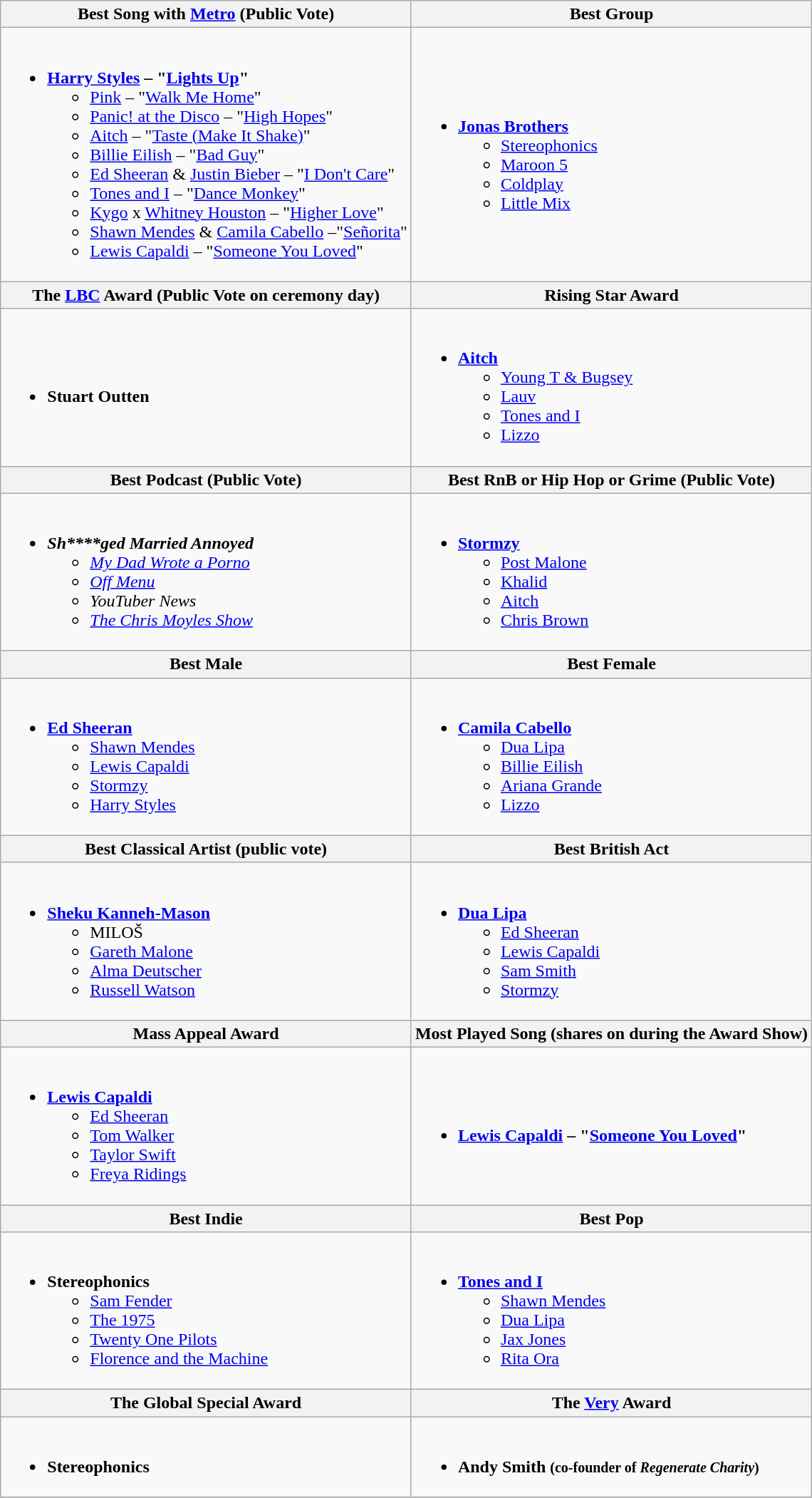<table class="wikitable">
<tr>
<th>Best Song  with <a href='#'>Metro</a> (Public Vote)</th>
<th>Best Group</th>
</tr>
<tr>
<td><br><ul><li><strong><a href='#'>Harry Styles</a> – "<a href='#'>Lights Up</a>"</strong><ul><li><a href='#'>Pink</a>  – "<a href='#'>Walk Me Home</a>"</li><li><a href='#'>Panic! at the Disco</a> – "<a href='#'>High Hopes</a>"</li><li><a href='#'>Aitch</a> – "<a href='#'>Taste (Make It Shake)</a>"</li><li><a href='#'>Billie Eilish</a> – "<a href='#'>Bad Guy</a>"</li><li><a href='#'>Ed Sheeran</a> & <a href='#'>Justin Bieber</a> – "<a href='#'>I Don't Care</a>"</li><li><a href='#'>Tones and I</a> – "<a href='#'>Dance Monkey</a>"</li><li><a href='#'>Kygo</a> x <a href='#'>Whitney Houston</a> – "<a href='#'>Higher Love</a>"</li><li><a href='#'>Shawn Mendes</a> & <a href='#'>Camila Cabello</a> –"<a href='#'>Señorita</a>"</li><li><a href='#'>Lewis Capaldi</a> – "<a href='#'>Someone You Loved</a>"</li></ul></li></ul></td>
<td><br><ul><li><strong><a href='#'>Jonas Brothers</a></strong><ul><li><a href='#'>Stereophonics</a></li><li><a href='#'>Maroon 5</a></li><li><a href='#'>Coldplay</a></li><li><a href='#'>Little Mix</a></li></ul></li></ul></td>
</tr>
<tr>
<th>The <a href='#'>LBC</a> Award (Public Vote on ceremony day)</th>
<th>Rising Star Award</th>
</tr>
<tr>
<td><br><ul><li><strong>Stuart Outten</strong></li></ul></td>
<td><br><ul><li><strong><a href='#'>Aitch</a></strong><ul><li><a href='#'>Young T & Bugsey</a></li><li><a href='#'>Lauv</a></li><li><a href='#'>Tones and I</a></li><li><a href='#'>Lizzo</a></li></ul></li></ul></td>
</tr>
<tr>
<th>Best Podcast (Public Vote)</th>
<th>Best RnB or Hip Hop or Grime (Public Vote)</th>
</tr>
<tr>
<td><br><ul><li><strong><em>Sh****ged Married Annoyed</em></strong><ul><li><em><a href='#'>My Dad Wrote a Porno</a></em></li><li><em><a href='#'>Off Menu</a></em></li><li><em>YouTuber News</em></li><li><em><a href='#'>The Chris Moyles Show</a></em></li></ul></li></ul></td>
<td><br><ul><li><strong><a href='#'>Stormzy</a></strong><ul><li><a href='#'>Post Malone</a></li><li><a href='#'>Khalid</a></li><li><a href='#'>Aitch</a></li><li><a href='#'>Chris Brown</a></li></ul></li></ul></td>
</tr>
<tr>
<th>Best Male</th>
<th>Best Female</th>
</tr>
<tr>
<td><br><ul><li><strong><a href='#'>Ed Sheeran</a></strong><ul><li><a href='#'>Shawn Mendes</a></li><li><a href='#'>Lewis Capaldi</a></li><li><a href='#'>Stormzy</a></li><li><a href='#'>Harry Styles</a></li></ul></li></ul></td>
<td><br><ul><li><strong><a href='#'>Camila Cabello</a></strong><ul><li><a href='#'>Dua Lipa</a></li><li><a href='#'>Billie Eilish</a></li><li><a href='#'>Ariana Grande</a></li><li><a href='#'>Lizzo</a></li></ul></li></ul></td>
</tr>
<tr>
<th>Best Classical Artist (public vote)</th>
<th>Best British Act</th>
</tr>
<tr>
<td><br><ul><li><strong><a href='#'>Sheku Kanneh-Mason</a></strong><ul><li>MILOŠ</li><li><a href='#'>Gareth Malone</a></li><li><a href='#'>Alma Deutscher</a></li><li><a href='#'>Russell Watson</a></li></ul></li></ul></td>
<td><br><ul><li><strong><a href='#'>Dua Lipa</a></strong><ul><li><a href='#'>Ed Sheeran</a></li><li><a href='#'>Lewis Capaldi</a></li><li><a href='#'>Sam Smith</a></li><li><a href='#'>Stormzy</a></li></ul></li></ul></td>
</tr>
<tr>
<th>Mass Appeal Award</th>
<th>Most Played Song (shares on during the Award Show)</th>
</tr>
<tr>
<td><br><ul><li><strong><a href='#'>Lewis Capaldi</a></strong><ul><li><a href='#'>Ed Sheeran</a></li><li><a href='#'>Tom Walker</a></li><li><a href='#'>Taylor Swift</a></li><li><a href='#'>Freya Ridings</a></li></ul></li></ul></td>
<td><br><ul><li><strong><a href='#'>Lewis Capaldi</a> – "<a href='#'>Someone You Loved</a>"</strong></li></ul></td>
</tr>
<tr>
<th>Best Indie</th>
<th>Best Pop</th>
</tr>
<tr>
<td><br><ul><li><strong>Stereophonics</strong><ul><li><a href='#'>Sam Fender</a></li><li><a href='#'>The 1975</a></li><li><a href='#'>Twenty One Pilots</a></li><li><a href='#'>Florence and the Machine</a></li></ul></li></ul></td>
<td><br><ul><li><strong><a href='#'>Tones and I</a></strong><ul><li><a href='#'>Shawn Mendes</a></li><li><a href='#'>Dua Lipa</a></li><li><a href='#'>Jax Jones</a></li><li><a href='#'>Rita Ora</a></li></ul></li></ul></td>
</tr>
<tr>
<th>The Global Special Award</th>
<th>The <a href='#'>Very</a> Award</th>
</tr>
<tr>
<td><br><ul><li><strong>Stereophonics</strong></li></ul></td>
<td><br><ul><li><strong>Andy Smith <small>(co-founder of <em>Regenerate Charity</em>)</small></strong></li></ul></td>
</tr>
<tr>
</tr>
</table>
